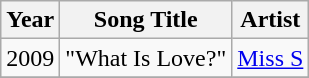<table class="wikitable">
<tr>
<th>Year</th>
<th>Song Title</th>
<th>Artist</th>
</tr>
<tr>
<td>2009</td>
<td>"What Is Love?" </td>
<td><a href='#'>Miss S</a></td>
</tr>
<tr>
</tr>
</table>
